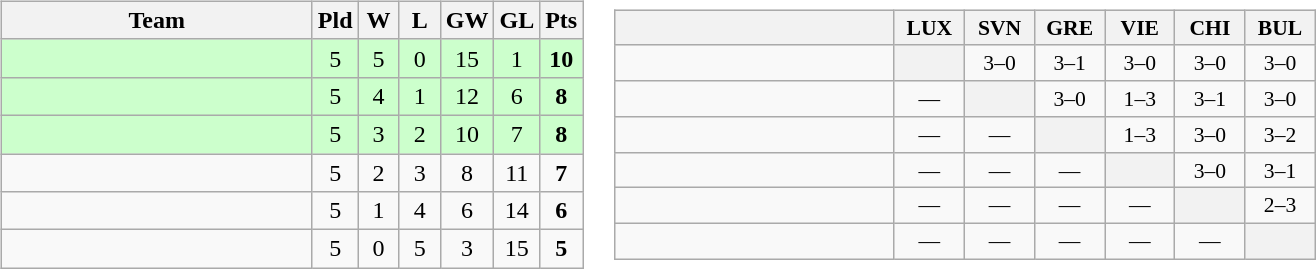<table>
<tr>
<td><br><table class="wikitable" style="text-align:center">
<tr>
<th width=200>Team</th>
<th width=20>Pld</th>
<th width=20>W</th>
<th width=20>L</th>
<th width=20>GW</th>
<th width=20>GL</th>
<th width=20>Pts</th>
</tr>
<tr bgcolor=ccffcc>
<td style="text-align:left;"></td>
<td>5</td>
<td>5</td>
<td>0</td>
<td>15</td>
<td>1</td>
<td><strong>10</strong></td>
</tr>
<tr bgcolor=ccffcc>
<td style="text-align:left;"></td>
<td>5</td>
<td>4</td>
<td>1</td>
<td>12</td>
<td>6</td>
<td><strong>8</strong></td>
</tr>
<tr bgcolor=ccffcc>
<td style="text-align:left;"></td>
<td>5</td>
<td>3</td>
<td>2</td>
<td>10</td>
<td>7</td>
<td><strong>8</strong></td>
</tr>
<tr>
<td style="text-align:left;"></td>
<td>5</td>
<td>2</td>
<td>3</td>
<td>8</td>
<td>11</td>
<td><strong>7</strong></td>
</tr>
<tr>
<td style="text-align:left;"></td>
<td>5</td>
<td>1</td>
<td>4</td>
<td>6</td>
<td>14</td>
<td><strong>6</strong></td>
</tr>
<tr>
<td style="text-align:left;"></td>
<td>5</td>
<td>0</td>
<td>5</td>
<td>3</td>
<td>15</td>
<td><strong>5</strong></td>
</tr>
</table>
</td>
<td><br><table class="wikitable" style="text-align:center; font-size:90%">
<tr>
<th width="180"> </th>
<th width="40">LUX</th>
<th width="40">SVN</th>
<th width="40">GRE</th>
<th width="40">VIE</th>
<th width="40">CHI</th>
<th width="40">BUL</th>
</tr>
<tr>
<td style="text-align:left;"></td>
<th></th>
<td>3–0</td>
<td>3–1</td>
<td>3–0</td>
<td>3–0</td>
<td>3–0</td>
</tr>
<tr>
<td style="text-align:left;"></td>
<td>—</td>
<th></th>
<td>3–0</td>
<td>1–3</td>
<td>3–1</td>
<td>3–0</td>
</tr>
<tr>
<td style="text-align:left;"></td>
<td>—</td>
<td>—</td>
<th></th>
<td>1–3</td>
<td>3–0</td>
<td>3–2</td>
</tr>
<tr>
<td style="text-align:left;"></td>
<td>—</td>
<td>—</td>
<td>—</td>
<th></th>
<td>3–0</td>
<td>3–1</td>
</tr>
<tr>
<td style="text-align:left;"></td>
<td>—</td>
<td>—</td>
<td>—</td>
<td>—</td>
<th></th>
<td>2–3</td>
</tr>
<tr>
<td style="text-align:left;"></td>
<td>—</td>
<td>—</td>
<td>—</td>
<td>—</td>
<td>—</td>
<th></th>
</tr>
</table>
</td>
</tr>
</table>
